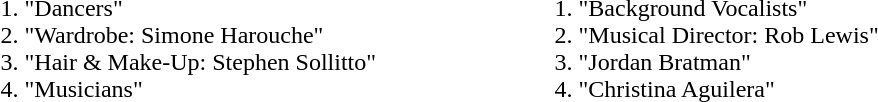<table width="55%">
<tr>
<td><br><ol><li>"Dancers"</li><li>"Wardrobe: Simone Harouche"</li><li>"Hair & Make-Up: Stephen Sollitto"</li><li>"Musicians"</li></ol></td>
<td><br><ol><li>"Background Vocalists"</li><li>"Musical Director: Rob Lewis"</li><li>"Jordan Bratman"</li><li>"Christina Aguilera"</li></ol></td>
</tr>
</table>
